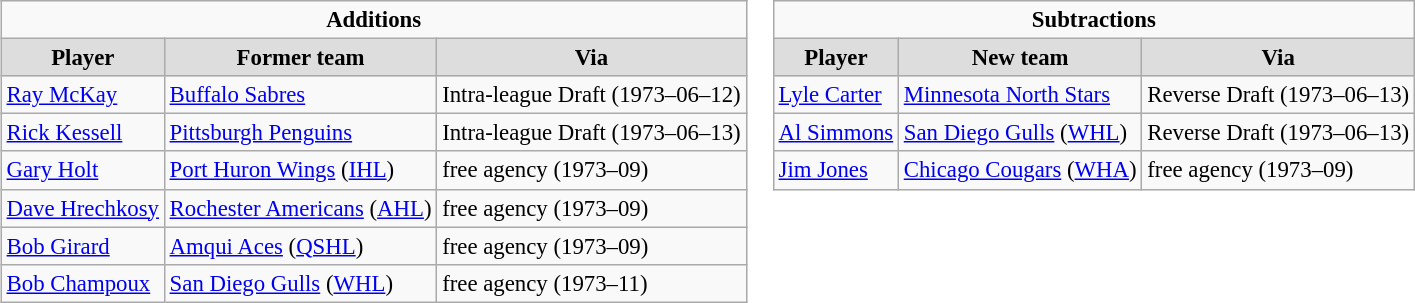<table cellspacing="0">
<tr>
<td valign="top"><br><table class="wikitable" style="font-size: 95%">
<tr>
<td colspan="10" align="center"><strong>Additions</strong></td>
</tr>
<tr align="center"  bgcolor="#dddddd">
<td><strong>Player</strong></td>
<td><strong>Former team</strong></td>
<td><strong>Via</strong></td>
</tr>
<tr>
<td><a href='#'>Ray McKay</a></td>
<td><a href='#'>Buffalo Sabres</a></td>
<td>Intra-league Draft (1973–06–12)</td>
</tr>
<tr>
<td><a href='#'>Rick Kessell</a></td>
<td><a href='#'>Pittsburgh Penguins</a></td>
<td>Intra-league Draft (1973–06–13)</td>
</tr>
<tr>
<td><a href='#'>Gary Holt</a></td>
<td><a href='#'>Port Huron Wings</a> (<a href='#'>IHL</a>)</td>
<td>free agency (1973–09)</td>
</tr>
<tr>
<td><a href='#'>Dave Hrechkosy</a></td>
<td><a href='#'>Rochester Americans</a> (<a href='#'>AHL</a>)</td>
<td>free agency (1973–09)</td>
</tr>
<tr>
<td><a href='#'>Bob Girard</a></td>
<td><a href='#'>Amqui Aces</a> (<a href='#'>QSHL</a>)</td>
<td>free agency (1973–09)</td>
</tr>
<tr>
<td><a href='#'>Bob Champoux</a></td>
<td><a href='#'>San Diego Gulls</a> (<a href='#'>WHL</a>)</td>
<td>free agency (1973–11)</td>
</tr>
</table>
</td>
<td valign="top"><br><table class="wikitable" style="font-size: 95%">
<tr>
<td colspan="10" align="center"><strong>Subtractions</strong></td>
</tr>
<tr align="center"  bgcolor="#dddddd">
<td><strong>Player</strong></td>
<td><strong>New team</strong></td>
<td><strong>Via</strong></td>
</tr>
<tr>
<td><a href='#'>Lyle Carter</a></td>
<td><a href='#'>Minnesota North Stars</a></td>
<td>Reverse Draft (1973–06–13)</td>
</tr>
<tr>
<td><a href='#'>Al Simmons</a></td>
<td><a href='#'>San Diego Gulls</a> (<a href='#'>WHL</a>)</td>
<td>Reverse Draft (1973–06–13)</td>
</tr>
<tr>
<td><a href='#'>Jim Jones</a></td>
<td><a href='#'>Chicago Cougars</a> (<a href='#'>WHA</a>)</td>
<td>free agency (1973–09)</td>
</tr>
</table>
</td>
</tr>
</table>
